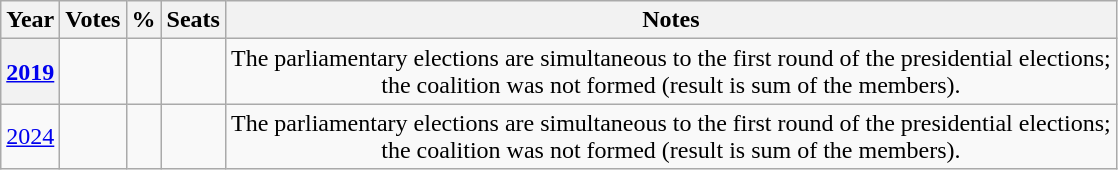<table class="wikitable" style="text-align:center">
<tr>
<th>Year</th>
<th>Votes</th>
<th>%</th>
<th>Seats</th>
<th>Notes</th>
</tr>
<tr>
<th><a href='#'>2019</a></th>
<td></td>
<td></td>
<td></td>
<td>The parliamentary elections are simultaneous to the first round of the presidential elections;<br>the coalition was not formed (result is sum of the members).</td>
</tr>
<tr>
<td><a href='#'>2024</a></td>
<td></td>
<td></td>
<td></td>
<td>The parliamentary elections are simultaneous to the first round of the presidential elections;<br>the coalition was not formed (result is sum of the members).</td>
</tr>
</table>
